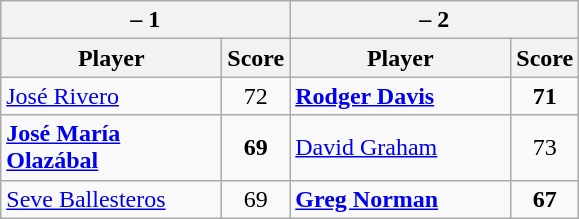<table class=wikitable>
<tr>
<th colspan=2> – 1</th>
<th colspan=2> – 2</th>
</tr>
<tr>
<th width=140>Player</th>
<th>Score</th>
<th width=140>Player</th>
<th>Score</th>
</tr>
<tr>
<td><a href='#'>José Rivero</a></td>
<td align=center>72</td>
<td><strong><a href='#'>Rodger Davis</a></strong></td>
<td align=center><strong>71</strong></td>
</tr>
<tr>
<td><strong><a href='#'>José María Olazábal</a></strong></td>
<td align=center><strong>69</strong></td>
<td><a href='#'>David Graham</a></td>
<td align=center>73</td>
</tr>
<tr>
<td><a href='#'>Seve Ballesteros</a></td>
<td align=center>69</td>
<td><strong><a href='#'>Greg Norman</a></strong></td>
<td align=center><strong>67</strong></td>
</tr>
</table>
